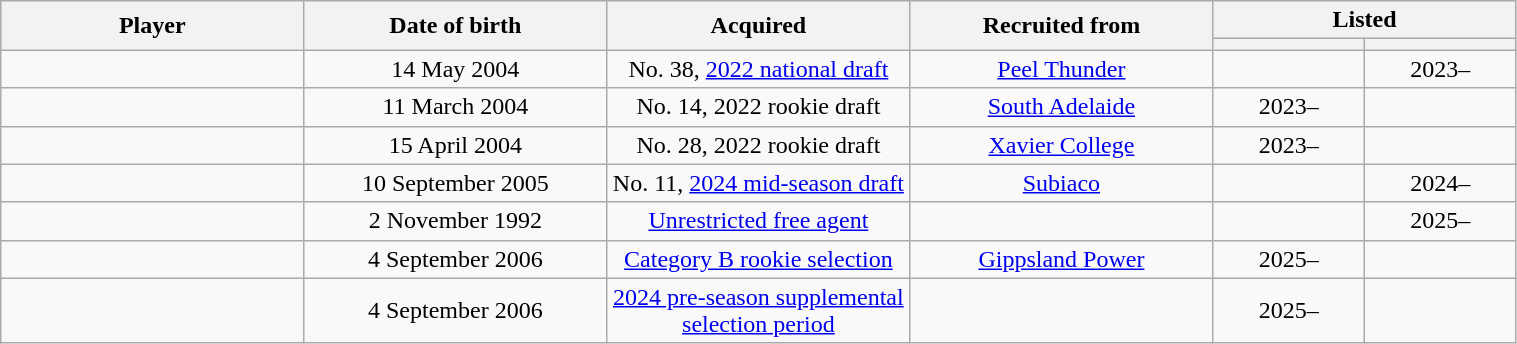<table class="wikitable sortable" style="text-align:center; width:80%;">
<tr>
<th rowspan="2" style="width:10%">Player</th>
<th rowspan="2" style="width:10%">Date of birth</th>
<th rowspan="2" style="width:10%">Acquired</th>
<th rowspan="2" style="width:10%">Recruited from</th>
<th colspan="2" style="width:10%">Listed</th>
</tr>
<tr>
<th style="width=5%;"></th>
<th style="width=5%;"></th>
</tr>
<tr>
<td align=left></td>
<td>14 May 2004</td>
<td>No. 38, <a href='#'>2022 national draft</a></td>
<td><a href='#'>Peel Thunder</a></td>
<td></td>
<td>2023–</td>
</tr>
<tr>
<td align=left></td>
<td>11 March 2004</td>
<td>No. 14, 2022 rookie draft</td>
<td><a href='#'>South Adelaide</a></td>
<td>2023–</td>
<td></td>
</tr>
<tr>
<td align=left></td>
<td>15 April 2004</td>
<td>No. 28, 2022 rookie draft</td>
<td><a href='#'>Xavier College</a></td>
<td>2023–</td>
<td></td>
</tr>
<tr>
<td align=left></td>
<td>10 September 2005</td>
<td>No. 11, <a href='#'>2024 mid-season draft</a></td>
<td><a href='#'>Subiaco</a></td>
<td></td>
<td>2024–</td>
</tr>
<tr>
<td align=left></td>
<td>2 November 1992</td>
<td><a href='#'>Unrestricted free agent</a></td>
<td></td>
<td></td>
<td>2025–</td>
</tr>
<tr>
<td align=left></td>
<td>4 September 2006</td>
<td><a href='#'>Category B rookie selection</a></td>
<td><a href='#'>Gippsland Power</a></td>
<td>2025–</td>
<td></td>
</tr>
<tr>
<td align=left></td>
<td>4 September 2006</td>
<td><a href='#'>2024 pre-season supplemental selection period</a></td>
<td></td>
<td>2025–</td>
<td></td>
</tr>
</table>
